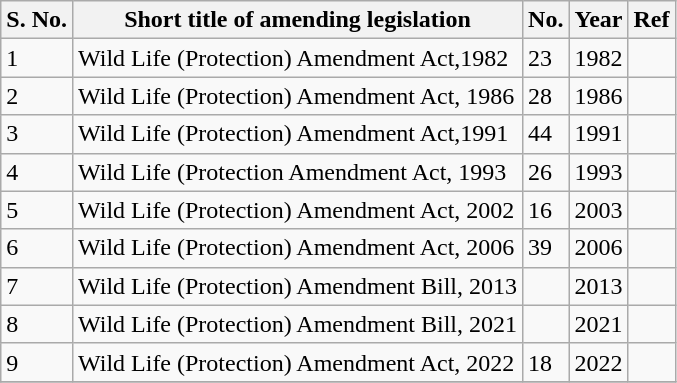<table class="wikitable">
<tr>
<th>S. No.</th>
<th>Short title of amending legislation</th>
<th>No.</th>
<th>Year</th>
<th>Ref</th>
</tr>
<tr>
<td>1</td>
<td>Wild Life (Protection) Amendment Act,1982</td>
<td>23</td>
<td>1982</td>
<td></td>
</tr>
<tr>
<td>2</td>
<td>Wild Life (Protection) Amendment Act, 1986</td>
<td>28</td>
<td>1986</td>
<td></td>
</tr>
<tr>
<td>3</td>
<td>Wild Life (Protection) Amendment Act,1991</td>
<td>44</td>
<td>1991</td>
<td></td>
</tr>
<tr>
<td>4</td>
<td>Wild Life (Protection  Amendment Act, 1993</td>
<td>26</td>
<td>1993</td>
<td></td>
</tr>
<tr>
<td>5</td>
<td>Wild Life (Protection) Amendment Act, 2002</td>
<td>16</td>
<td>2003</td>
<td></td>
</tr>
<tr>
<td>6</td>
<td>Wild Life (Protection) Amendment Act, 2006</td>
<td>39</td>
<td>2006</td>
<td></td>
</tr>
<tr>
<td>7</td>
<td>Wild Life (Protection) Amendment Bill, 2013</td>
<td></td>
<td>2013</td>
<td></td>
</tr>
<tr>
<td>8</td>
<td>Wild Life (Protection) Amendment Bill, 2021</td>
<td></td>
<td>2021</td>
<td></td>
</tr>
<tr>
<td>9</td>
<td>Wild Life (Protection) Amendment Act, 2022</td>
<td>18</td>
<td>2022</td>
<td></td>
</tr>
<tr>
</tr>
</table>
